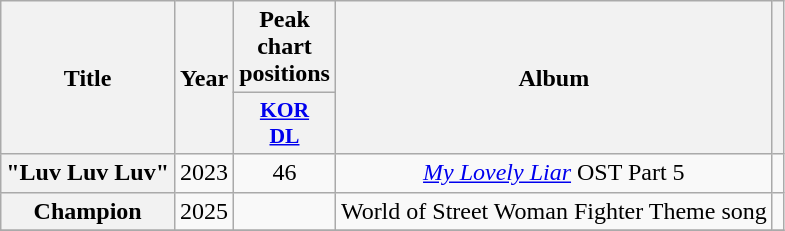<table class="wikitable plainrowheaders" style="text-align:center">
<tr>
<th scope="col" rowspan="2">Title</th>
<th scope="col" rowspan="2">Year</th>
<th scope="col">Peak chart positions</th>
<th scope="col" rowspan="2">Album</th>
<th scope="col" rowspan="2"></th>
</tr>
<tr>
<th scope="col" style="font-size:90%; width:3em"><a href='#'>KOR<br>DL</a><br></th>
</tr>
<tr>
<th scope="row">"Luv Luv Luv"<br></th>
<td>2023</td>
<td>46</td>
<td><em><a href='#'>My Lovely Liar</a></em> OST Part 5</td>
<td></td>
</tr>
<tr>
<th scope="row">Champion <br></th>
<td>2025</td>
<td></td>
<td>World of Street Woman Fighter Theme song</td>
<td align="center"></td>
</tr>
<tr>
</tr>
</table>
